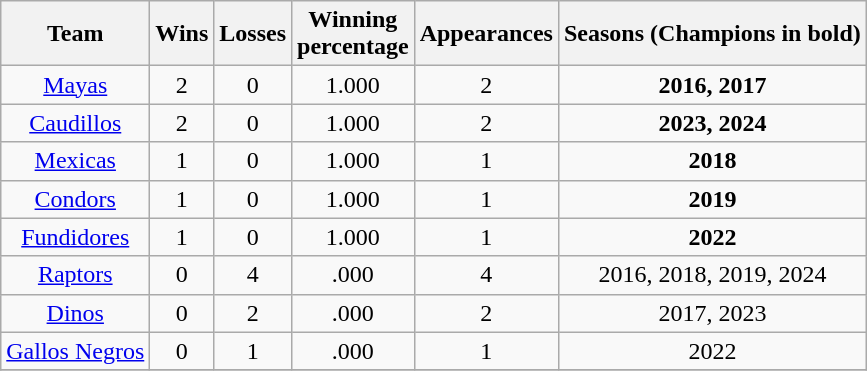<table class="wikitable sortable" style="text-align:center">
<tr>
<th>Team</th>
<th>Wins</th>
<th>Losses</th>
<th>Winning<br>percentage</th>
<th>Appearances</th>
<th>Seasons (Champions in bold)</th>
</tr>
<tr>
<td><a href='#'>Mayas</a></td>
<td>2</td>
<td>0</td>
<td>1.000</td>
<td>2</td>
<td><strong>2016, 2017</strong></td>
</tr>
<tr>
<td><a href='#'>Caudillos</a></td>
<td>2</td>
<td>0</td>
<td>1.000</td>
<td>2</td>
<td><strong>2023, 2024</strong></td>
</tr>
<tr>
<td><a href='#'>Mexicas</a></td>
<td>1</td>
<td>0</td>
<td>1.000</td>
<td>1</td>
<td><strong>2018</strong></td>
</tr>
<tr>
<td><a href='#'>Condors</a></td>
<td>1</td>
<td>0</td>
<td>1.000</td>
<td>1</td>
<td><strong>2019</strong></td>
</tr>
<tr>
<td><a href='#'>Fundidores</a></td>
<td>1</td>
<td>0</td>
<td>1.000</td>
<td>1</td>
<td><strong>2022</strong></td>
</tr>
<tr>
<td><a href='#'>Raptors</a></td>
<td>0</td>
<td>4</td>
<td>.000</td>
<td>4</td>
<td>2016, 2018, 2019, 2024</td>
</tr>
<tr>
<td><a href='#'>Dinos</a></td>
<td>0</td>
<td>2</td>
<td>.000</td>
<td>2</td>
<td>2017, 2023</td>
</tr>
<tr>
<td><a href='#'>Gallos Negros</a></td>
<td>0</td>
<td>1</td>
<td>.000</td>
<td>1</td>
<td>2022</td>
</tr>
<tr>
</tr>
</table>
